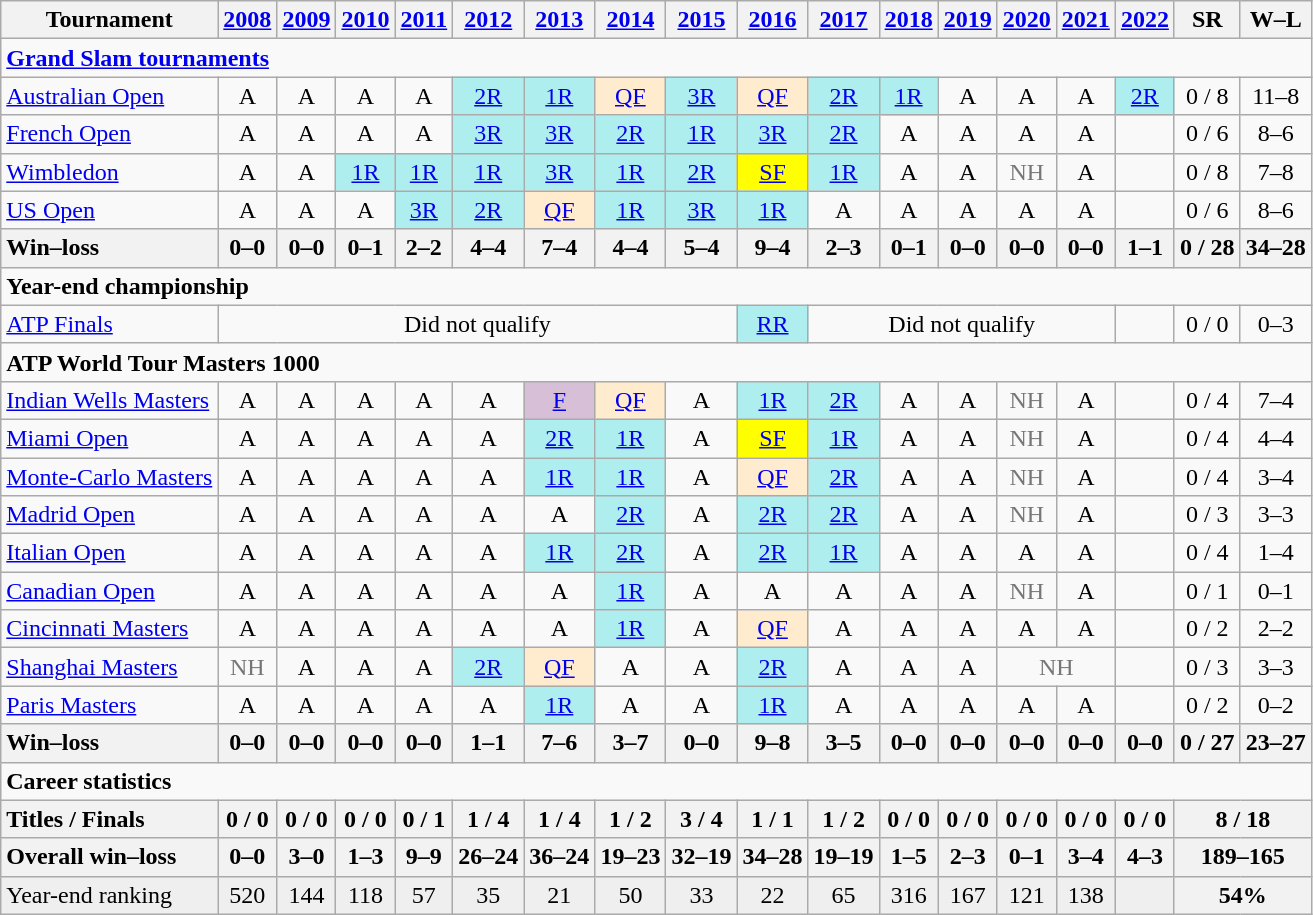<table class="wikitable" style=text-align:center>
<tr>
<th>Tournament</th>
<th><a href='#'>2008</a></th>
<th><a href='#'>2009</a></th>
<th><a href='#'>2010</a></th>
<th><a href='#'>2011</a></th>
<th><a href='#'>2012</a></th>
<th><a href='#'>2013</a></th>
<th><a href='#'>2014</a></th>
<th><a href='#'>2015</a></th>
<th><a href='#'>2016</a></th>
<th><a href='#'>2017</a></th>
<th><a href='#'>2018</a></th>
<th><a href='#'>2019</a></th>
<th><a href='#'>2020</a></th>
<th><a href='#'>2021</a></th>
<th><a href='#'>2022</a></th>
<th>SR</th>
<th>W–L</th>
</tr>
<tr>
<td colspan="18" align="left"><strong><a href='#'>Grand Slam tournaments</a></strong></td>
</tr>
<tr>
<td align=left><a href='#'>Australian Open</a></td>
<td>A</td>
<td>A</td>
<td>A</td>
<td>A</td>
<td style="background:#afeeee;"><a href='#'>2R</a></td>
<td style="background:#afeeee;"><a href='#'>1R</a></td>
<td style="background:#ffebcd;"><a href='#'>QF</a></td>
<td style="background:#afeeee;"><a href='#'>3R</a></td>
<td style="background:#ffebcd;"><a href='#'>QF</a></td>
<td style="background:#afeeee;"><a href='#'>2R</a></td>
<td style="background:#afeeee;"><a href='#'>1R</a></td>
<td>A</td>
<td>A</td>
<td>A</td>
<td bgcolor=afeeee><a href='#'>2R</a></td>
<td>0 / 8</td>
<td>11–8</td>
</tr>
<tr>
<td align=left><a href='#'>French Open</a></td>
<td>A</td>
<td>A</td>
<td>A</td>
<td>A</td>
<td style="background:#afeeee;"><a href='#'>3R</a></td>
<td style="background:#afeeee;"><a href='#'>3R</a></td>
<td style="background:#afeeee;"><a href='#'>2R</a></td>
<td style="background:#afeeee;"><a href='#'>1R</a></td>
<td style="background:#afeeee;"><a href='#'>3R</a></td>
<td style="background:#afeeee;"><a href='#'>2R</a></td>
<td>A</td>
<td>A</td>
<td>A</td>
<td>A</td>
<td></td>
<td>0 / 6</td>
<td>8–6</td>
</tr>
<tr>
<td align=left><a href='#'>Wimbledon</a></td>
<td>A</td>
<td>A</td>
<td style="background:#afeeee;"><a href='#'>1R</a></td>
<td style="background:#afeeee;"><a href='#'>1R</a></td>
<td style="background:#afeeee;"><a href='#'>1R</a></td>
<td style="background:#afeeee;"><a href='#'>3R</a></td>
<td style="background:#afeeee;"><a href='#'>1R</a></td>
<td style="background:#afeeee;"><a href='#'>2R</a></td>
<td style="background:yellow;"><a href='#'>SF</a></td>
<td style="background:#afeeee;"><a href='#'>1R</a></td>
<td>A</td>
<td>A</td>
<td style=color:#767676>NH</td>
<td>A</td>
<td></td>
<td>0 / 8</td>
<td>7–8</td>
</tr>
<tr>
<td align=left><a href='#'>US Open</a></td>
<td>A</td>
<td>A</td>
<td>A</td>
<td style="background:#afeeee;"><a href='#'>3R</a></td>
<td style="background:#afeeee;"><a href='#'>2R</a></td>
<td style="background:#ffebcd;"><a href='#'>QF</a></td>
<td style="background:#afeeee;"><a href='#'>1R</a></td>
<td style="background:#afeeee;"><a href='#'>3R</a></td>
<td style="background:#afeeee;"><a href='#'>1R</a></td>
<td>A</td>
<td>A</td>
<td>A</td>
<td>A</td>
<td>A</td>
<td></td>
<td>0 / 6</td>
<td>8–6</td>
</tr>
<tr>
<th style=text-align:left>Win–loss</th>
<th>0–0</th>
<th>0–0</th>
<th>0–1</th>
<th>2–2</th>
<th>4–4</th>
<th>7–4</th>
<th>4–4</th>
<th>5–4</th>
<th>9–4</th>
<th>2–3</th>
<th>0–1</th>
<th>0–0</th>
<th>0–0</th>
<th>0–0</th>
<th>1–1</th>
<th>0 / 28</th>
<th>34–28</th>
</tr>
<tr>
<td colspan="18" align="left"><strong>Year-end championship</strong></td>
</tr>
<tr>
<td align=left><a href='#'>ATP Finals</a></td>
<td colspan=8>Did not qualify</td>
<td style="background:#afeeee;"><a href='#'>RR</a></td>
<td colspan="5">Did not qualify</td>
<td></td>
<td>0 / 0</td>
<td>0–3</td>
</tr>
<tr>
<td colspan="18" align="left"><strong>ATP World Tour Masters 1000</strong></td>
</tr>
<tr>
<td align=left><a href='#'>Indian Wells Masters</a></td>
<td>A</td>
<td>A</td>
<td>A</td>
<td>A</td>
<td>A</td>
<td bgcolor=thistle><a href='#'>F</a></td>
<td bgcolor=ffebcd><a href='#'>QF</a></td>
<td>A</td>
<td bgcolor=afeeee><a href='#'>1R</a></td>
<td bgcolor=afeeee><a href='#'>2R</a></td>
<td>A</td>
<td>A</td>
<td style=color:#767676>NH</td>
<td>A</td>
<td></td>
<td>0 / 4</td>
<td>7–4</td>
</tr>
<tr>
<td align=left><a href='#'>Miami Open</a></td>
<td>A</td>
<td>A</td>
<td>A</td>
<td>A</td>
<td>A</td>
<td bgcolor=afeeee><a href='#'>2R</a></td>
<td bgcolor=afeeee><a href='#'>1R</a></td>
<td>A</td>
<td bgcolor=yellow><a href='#'>SF</a></td>
<td bgcolor=afeeee><a href='#'>1R</a></td>
<td>A</td>
<td>A</td>
<td style=color:#767676>NH</td>
<td>A</td>
<td></td>
<td>0 / 4</td>
<td>4–4</td>
</tr>
<tr>
<td align=left><a href='#'>Monte-Carlo Masters</a></td>
<td>A</td>
<td>A</td>
<td>A</td>
<td>A</td>
<td>A</td>
<td bgcolor=afeeee><a href='#'>1R</a></td>
<td bgcolor=afeeee><a href='#'>1R</a></td>
<td>A</td>
<td bgcolor=ffebcd><a href='#'>QF</a></td>
<td bgcolor=afeeee><a href='#'>2R</a></td>
<td>A</td>
<td>A</td>
<td style=color:#767676>NH</td>
<td>A</td>
<td></td>
<td>0 / 4</td>
<td>3–4</td>
</tr>
<tr>
<td align=left><a href='#'>Madrid Open</a></td>
<td>A</td>
<td>A</td>
<td>A</td>
<td>A</td>
<td>A</td>
<td>A</td>
<td bgcolor=afeeee><a href='#'>2R</a></td>
<td>A</td>
<td bgcolor=afeeee><a href='#'>2R</a></td>
<td bgcolor=afeeee><a href='#'>2R</a></td>
<td>A</td>
<td>A</td>
<td style=color:#767676>NH</td>
<td>A</td>
<td></td>
<td>0 / 3</td>
<td>3–3</td>
</tr>
<tr>
<td align=left><a href='#'>Italian Open</a></td>
<td>A</td>
<td>A</td>
<td>A</td>
<td>A</td>
<td>A</td>
<td bgcolor=afeeee><a href='#'>1R</a></td>
<td bgcolor=afeeee><a href='#'>2R</a></td>
<td>A</td>
<td bgcolor=afeeee><a href='#'>2R</a></td>
<td bgcolor=afeeee><a href='#'>1R</a></td>
<td>A</td>
<td>A</td>
<td>A</td>
<td>A</td>
<td></td>
<td>0 / 4</td>
<td>1–4</td>
</tr>
<tr>
<td align=left><a href='#'>Canadian Open</a></td>
<td>A</td>
<td>A</td>
<td>A</td>
<td>A</td>
<td>A</td>
<td>A</td>
<td bgcolor=afeeee><a href='#'>1R</a></td>
<td>A</td>
<td>A</td>
<td>A</td>
<td>A</td>
<td>A</td>
<td style=color:#767676>NH</td>
<td>A</td>
<td></td>
<td>0 / 1</td>
<td>0–1</td>
</tr>
<tr>
<td align=left><a href='#'>Cincinnati Masters</a></td>
<td>A</td>
<td>A</td>
<td>A</td>
<td>A</td>
<td>A</td>
<td>A</td>
<td bgcolor=afeeee><a href='#'>1R</a></td>
<td>A</td>
<td bgcolor=ffebcd><a href='#'>QF</a></td>
<td>A</td>
<td>A</td>
<td>A</td>
<td>A</td>
<td>A</td>
<td></td>
<td>0 / 2</td>
<td>2–2</td>
</tr>
<tr>
<td align=left><a href='#'>Shanghai Masters</a></td>
<td style=color:#767676>NH</td>
<td>A</td>
<td>A</td>
<td>A</td>
<td bgcolor=afeeee><a href='#'>2R</a></td>
<td bgcolor=ffebcd><a href='#'>QF</a></td>
<td>A</td>
<td>A</td>
<td bgcolor=afeeee><a href='#'>2R</a></td>
<td>A</td>
<td>A</td>
<td>A</td>
<td colspan="2" style="color:#767676">NH</td>
<td></td>
<td>0 / 3</td>
<td>3–3</td>
</tr>
<tr>
<td align=left><a href='#'>Paris Masters</a></td>
<td>A</td>
<td>A</td>
<td>A</td>
<td>A</td>
<td>A</td>
<td bgcolor=afeeee><a href='#'>1R</a></td>
<td>A</td>
<td>A</td>
<td bgcolor=afeeee><a href='#'>1R</a></td>
<td>A</td>
<td>A</td>
<td>A</td>
<td>A</td>
<td>A</td>
<td></td>
<td>0 / 2</td>
<td>0–2</td>
</tr>
<tr>
<th style=text-align:left>Win–loss</th>
<th>0–0</th>
<th>0–0</th>
<th>0–0</th>
<th>0–0</th>
<th>1–1</th>
<th>7–6</th>
<th>3–7</th>
<th>0–0</th>
<th>9–8</th>
<th>3–5</th>
<th>0–0</th>
<th>0–0</th>
<th>0–0</th>
<th>0–0</th>
<th>0–0</th>
<th>0 / 27</th>
<th>23–27</th>
</tr>
<tr>
<td colspan="18" align="left"><strong>Career statistics</strong></td>
</tr>
<tr>
<th style=text-align:left>Titles / Finals</th>
<th>0 / 0</th>
<th>0 / 0</th>
<th>0 / 0</th>
<th>0 / 1</th>
<th>1 / 4</th>
<th>1 / 4</th>
<th>1 / 2</th>
<th>3 / 4</th>
<th>1 / 1</th>
<th>1 / 2</th>
<th>0 / 0</th>
<th>0 / 0</th>
<th>0 / 0</th>
<th>0 / 0</th>
<th>0 / 0</th>
<th colspan=2>8 / 18</th>
</tr>
<tr>
<th style=text-align:left>Overall win–loss</th>
<th>0–0</th>
<th>3–0</th>
<th>1–3</th>
<th>9–9</th>
<th>26–24</th>
<th>36–24</th>
<th>19–23</th>
<th>32–19</th>
<th>34–28</th>
<th>19–19</th>
<th>1–5</th>
<th>2–3</th>
<th>0–1</th>
<th>3–4</th>
<th>4–3</th>
<th colspan="2">189–165</th>
</tr>
<tr bgcolor=efefef>
<td align=left>Year-end ranking</td>
<td>520</td>
<td>144</td>
<td>118</td>
<td>57</td>
<td>35</td>
<td>21</td>
<td>50</td>
<td>33</td>
<td>22</td>
<td>65</td>
<td>316</td>
<td>167</td>
<td>121</td>
<td>138</td>
<td></td>
<th colspan=2>54%</th>
</tr>
</table>
